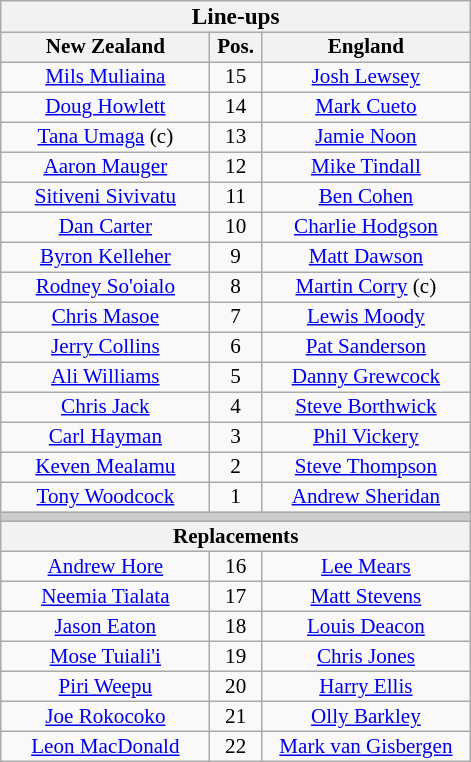<table class="wikitable"  style="font-size:88%; line-height:95%; text-align:center; float:right; margin-left:1em;">
<tr>
<th colspan=3 style="font-size:110%;">Line-ups</th>
</tr>
<tr>
<th width=40%>New Zealand</th>
<th width=10%>Pos.</th>
<th width=40%>England</th>
</tr>
<tr>
<td><a href='#'>Mils Muliaina</a></td>
<td>15</td>
<td><a href='#'>Josh Lewsey</a></td>
</tr>
<tr>
<td><a href='#'>Doug Howlett</a></td>
<td>14</td>
<td><a href='#'>Mark Cueto</a></td>
</tr>
<tr>
<td><a href='#'>Tana Umaga</a> (c)</td>
<td>13</td>
<td><a href='#'>Jamie Noon</a></td>
</tr>
<tr>
<td><a href='#'>Aaron Mauger</a></td>
<td>12</td>
<td><a href='#'>Mike Tindall</a></td>
</tr>
<tr>
<td><a href='#'>Sitiveni Sivivatu</a></td>
<td>11</td>
<td><a href='#'>Ben Cohen</a></td>
</tr>
<tr>
<td><a href='#'>Dan Carter</a></td>
<td>10</td>
<td><a href='#'>Charlie Hodgson</a></td>
</tr>
<tr>
<td><a href='#'>Byron Kelleher</a></td>
<td>9</td>
<td><a href='#'>Matt Dawson</a></td>
</tr>
<tr>
<td><a href='#'>Rodney So'oialo</a></td>
<td>8</td>
<td><a href='#'>Martin Corry</a> (c)</td>
</tr>
<tr>
<td><a href='#'>Chris Masoe</a></td>
<td>7</td>
<td><a href='#'>Lewis Moody</a></td>
</tr>
<tr>
<td><a href='#'>Jerry Collins</a></td>
<td>6</td>
<td><a href='#'>Pat Sanderson</a></td>
</tr>
<tr>
<td><a href='#'>Ali Williams</a></td>
<td>5</td>
<td><a href='#'>Danny Grewcock</a></td>
</tr>
<tr>
<td><a href='#'>Chris Jack</a></td>
<td>4</td>
<td><a href='#'>Steve Borthwick</a></td>
</tr>
<tr>
<td><a href='#'>Carl Hayman</a></td>
<td>3</td>
<td><a href='#'>Phil Vickery</a></td>
</tr>
<tr>
<td><a href='#'>Keven Mealamu</a></td>
<td>2</td>
<td><a href='#'>Steve Thompson</a></td>
</tr>
<tr>
<td><a href='#'>Tony Woodcock</a></td>
<td>1</td>
<td><a href='#'>Andrew Sheridan</a></td>
</tr>
<tr>
<td style="background:#ccc;" colspan="3"></td>
</tr>
<tr>
<th colspan=3>Replacements</th>
</tr>
<tr>
<td><a href='#'>Andrew Hore</a></td>
<td>16</td>
<td><a href='#'>Lee Mears</a></td>
</tr>
<tr>
<td><a href='#'>Neemia Tialata</a></td>
<td>17</td>
<td><a href='#'>Matt Stevens</a></td>
</tr>
<tr>
<td><a href='#'>Jason Eaton</a></td>
<td>18</td>
<td><a href='#'>Louis Deacon</a></td>
</tr>
<tr>
<td><a href='#'>Mose Tuiali'i</a></td>
<td>19</td>
<td><a href='#'>Chris Jones</a></td>
</tr>
<tr>
<td><a href='#'>Piri Weepu</a></td>
<td>20</td>
<td><a href='#'>Harry Ellis</a></td>
</tr>
<tr>
<td><a href='#'>Joe Rokocoko</a></td>
<td>21</td>
<td><a href='#'>Olly Barkley</a></td>
</tr>
<tr>
<td><a href='#'>Leon MacDonald</a></td>
<td>22</td>
<td><a href='#'>Mark van Gisbergen</a></td>
</tr>
</table>
